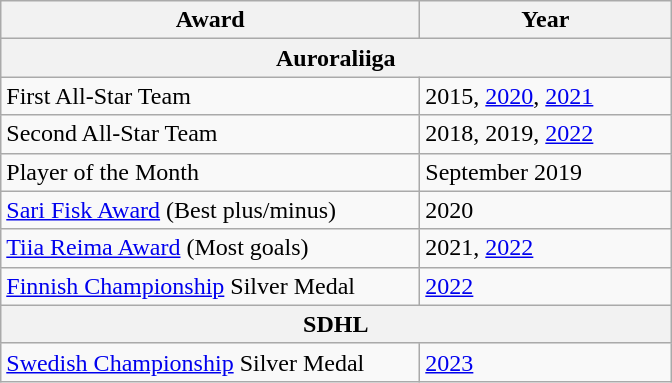<table class="wikitable">
<tr>
<th scope="col" style="width:17em">Award</th>
<th scope="col" style="width:10em">Year</th>
</tr>
<tr>
<th colspan="2">Auroraliiga</th>
</tr>
<tr>
<td>First All-Star Team</td>
<td>2015, <a href='#'>2020</a>, <a href='#'>2021</a></td>
</tr>
<tr>
<td>Second All-Star Team</td>
<td>2018, 2019, <a href='#'>2022</a></td>
</tr>
<tr>
<td>Player of the Month</td>
<td>September 2019</td>
</tr>
<tr>
<td><a href='#'>Sari Fisk Award</a> (Best plus/minus)</td>
<td>2020</td>
</tr>
<tr>
<td><a href='#'>Tiia Reima Award</a> (Most goals)</td>
<td>2021, <a href='#'>2022</a></td>
</tr>
<tr>
<td><a href='#'>Finnish Championship</a> Silver Medal</td>
<td><a href='#'>2022</a></td>
</tr>
<tr>
<th colspan="2">SDHL</th>
</tr>
<tr>
<td><a href='#'>Swedish Championship</a> Silver Medal</td>
<td><a href='#'>2023</a></td>
</tr>
</table>
